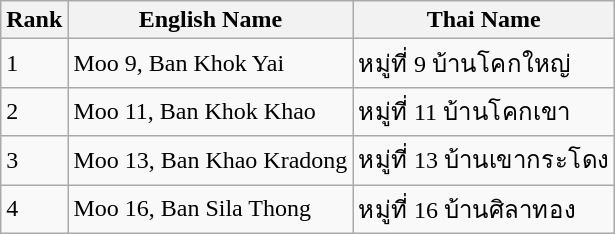<table class="wikitable sortable">
<tr>
<th>Rank</th>
<th>English Name</th>
<th>Thai Name</th>
</tr>
<tr>
<td>1</td>
<td>Moo 9, Ban Khok Yai</td>
<td>หมู่ที่ 9 บ้านโคกใหญ่</td>
</tr>
<tr>
<td>2</td>
<td>Moo 11, Ban Khok Khao</td>
<td>หมู่ที่ 11 บ้านโคกเขา</td>
</tr>
<tr>
<td>3</td>
<td>Moo 13, Ban Khao Kradong</td>
<td>หมู่ที่ 13 บ้านเขากระโดง</td>
</tr>
<tr>
<td>4</td>
<td>Moo 16, Ban Sila Thong</td>
<td>หมู่ที่ 16 บ้านศิลาทอง</td>
</tr>
</table>
